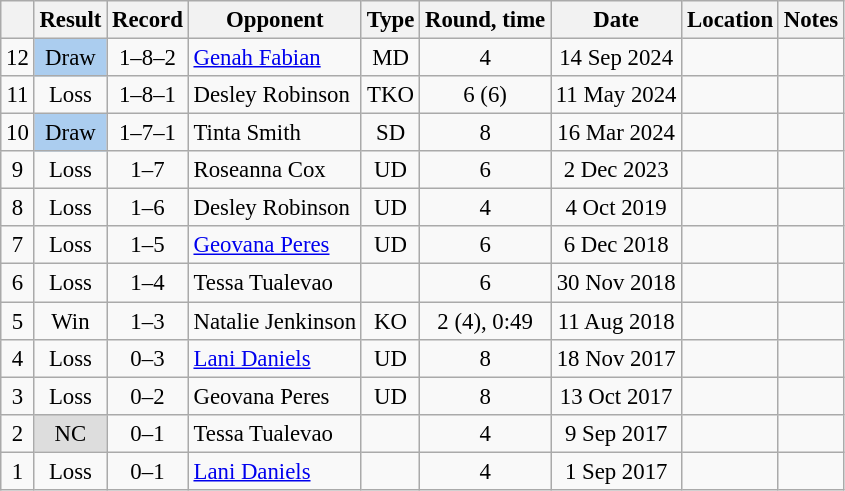<table class="wikitable" style="text-align:center; font-size:95%">
<tr>
<th></th>
<th>Result</th>
<th>Record</th>
<th>Opponent</th>
<th>Type</th>
<th>Round, time</th>
<th>Date</th>
<th>Location</th>
<th>Notes</th>
</tr>
<tr>
<td>12</td>
<td style="background:#abcdef;">Draw</td>
<td>1–8–2 </td>
<td style="text-align:left;"><a href='#'>Genah Fabian</a></td>
<td>MD</td>
<td>4</td>
<td>14 Sep 2024</td>
<td style="text-align:left;"></td>
<td style="text-align:left;"></td>
</tr>
<tr>
<td>11</td>
<td>Loss</td>
<td>1–8–1 </td>
<td style="text-align:left;">Desley Robinson</td>
<td>TKO</td>
<td>6 (6) </td>
<td>11 May 2024</td>
<td style="text-align:left;"></td>
<td style="text-align:left;"></td>
</tr>
<tr>
<td>10</td>
<td style="background:#abcdef;">Draw</td>
<td>1–7–1 </td>
<td style="text-align:left;">Tinta Smith</td>
<td>SD</td>
<td>8</td>
<td>16 Mar 2024</td>
<td style="text-align:left;"></td>
<td style="text-align:left;"></td>
</tr>
<tr>
<td>9</td>
<td>Loss</td>
<td>1–7 </td>
<td style="text-align:left;">Roseanna Cox</td>
<td>UD</td>
<td>6</td>
<td>2 Dec 2023</td>
<td style="text-align:left;"></td>
<td style="text-align:left;"></td>
</tr>
<tr>
<td>8</td>
<td>Loss</td>
<td>1–6 </td>
<td style="text-align:left;">Desley Robinson</td>
<td>UD</td>
<td>4</td>
<td>4 Oct 2019</td>
<td style="text-align:left;"></td>
<td style="text-align:left;"></td>
</tr>
<tr>
<td>7</td>
<td>Loss</td>
<td>1–5 </td>
<td style="text-align:left;"><a href='#'>Geovana Peres</a></td>
<td>UD</td>
<td>6</td>
<td>6 Dec 2018</td>
<td style="text-align:left;"></td>
<td></td>
</tr>
<tr>
<td>6</td>
<td>Loss</td>
<td>1–4 </td>
<td style="text-align:left;">Tessa Tualevao</td>
<td></td>
<td>6</td>
<td>30 Nov 2018</td>
<td style="text-align:left;"></td>
<td style="text-align:left;"></td>
</tr>
<tr>
<td>5</td>
<td>Win</td>
<td>1–3 </td>
<td style="text-align:left;">Natalie Jenkinson</td>
<td>KO</td>
<td>2 (4), 0:49</td>
<td>11 Aug 2018</td>
<td style="text-align:left;"></td>
<td></td>
</tr>
<tr>
<td>4</td>
<td>Loss</td>
<td>0–3 </td>
<td style="text-align:left;"><a href='#'>Lani Daniels</a></td>
<td>UD</td>
<td>8</td>
<td>18 Nov 2017</td>
<td style="text-align:left;"></td>
<td style="text-align:left;"></td>
</tr>
<tr>
<td>3</td>
<td>Loss</td>
<td>0–2 </td>
<td style="text-align:left;">Geovana Peres</td>
<td>UD</td>
<td>8</td>
<td>13 Oct 2017</td>
<td style="text-align:left;"></td>
<td style="text-align:left;"></td>
</tr>
<tr>
<td>2</td>
<td style="background:#ddd;">NC</td>
<td>0–1 </td>
<td style="text-align:left;">Tessa Tualevao</td>
<td></td>
<td>4</td>
<td>9 Sep 2017</td>
<td style="text-align:left;"></td>
<td style="text-align:left;"></td>
</tr>
<tr>
<td>1</td>
<td>Loss</td>
<td>0–1</td>
<td style="text-align:left;"><a href='#'>Lani Daniels</a></td>
<td></td>
<td>4</td>
<td>1 Sep 2017</td>
<td style="text-align:left;"></td>
<td></td>
</tr>
</table>
